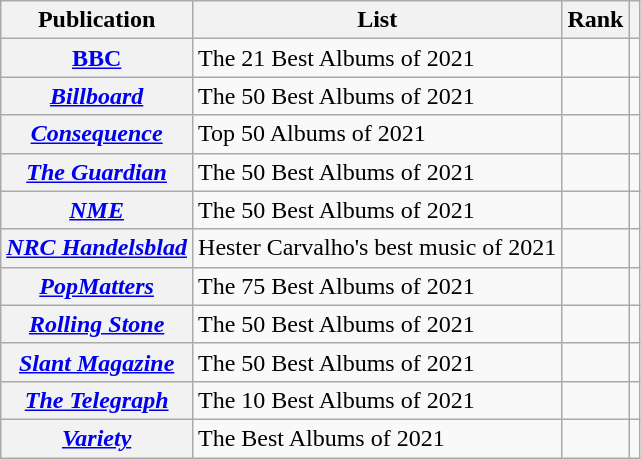<table class="wikitable sortable plainrowheaders">
<tr>
<th scope="col">Publication</th>
<th scope="col" class="unsortable">List</th>
<th scope="col" data-sort-type="number">Rank</th>
<th scope="col" class="unsortable"></th>
</tr>
<tr>
<th scope="row"><a href='#'>BBC</a></th>
<td>The 21 Best Albums of 2021</td>
<td></td>
<td></td>
</tr>
<tr>
<th scope="row"><em><a href='#'>Billboard</a></em></th>
<td>The 50 Best Albums of 2021</td>
<td></td>
<td></td>
</tr>
<tr>
<th scope="row"><em><a href='#'>Consequence</a></em></th>
<td>Top 50 Albums of 2021</td>
<td></td>
<td></td>
</tr>
<tr>
<th scope="row"><em><a href='#'>The Guardian</a></em></th>
<td>The 50 Best Albums of 2021</td>
<td></td>
<td></td>
</tr>
<tr>
<th scope="row"><em><a href='#'>NME</a></em></th>
<td>The 50 Best Albums of 2021</td>
<td></td>
<td></td>
</tr>
<tr>
<th scope="row"><em><a href='#'>NRC Handelsblad</a></em></th>
<td>Hester Carvalho's best music of 2021</td>
<td></td>
<td></td>
</tr>
<tr>
<th scope="row"><em><a href='#'>PopMatters</a></em></th>
<td>The 75 Best Albums of 2021</td>
<td></td>
<td></td>
</tr>
<tr>
<th scope="row"><em><a href='#'>Rolling Stone</a></em></th>
<td>The 50 Best Albums of 2021</td>
<td></td>
<td></td>
</tr>
<tr>
<th scope="row"><em><a href='#'>Slant Magazine</a></em></th>
<td>The 50 Best Albums of 2021</td>
<td></td>
<td></td>
</tr>
<tr>
<th scope="row"><em><a href='#'>The Telegraph</a></em></th>
<td>The 10 Best Albums of 2021</td>
<td></td>
<td></td>
</tr>
<tr>
<th scope="row"><em><a href='#'>Variety</a> </em></th>
<td>The Best Albums of 2021</td>
<td></td>
<td></td>
</tr>
</table>
